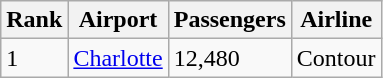<table class="wikitable">
<tr>
<th>Rank</th>
<th>Airport</th>
<th>Passengers</th>
<th>Airline</th>
</tr>
<tr>
<td>1</td>
<td><a href='#'>Charlotte</a></td>
<td>12,480</td>
<td>Contour</td>
</tr>
</table>
